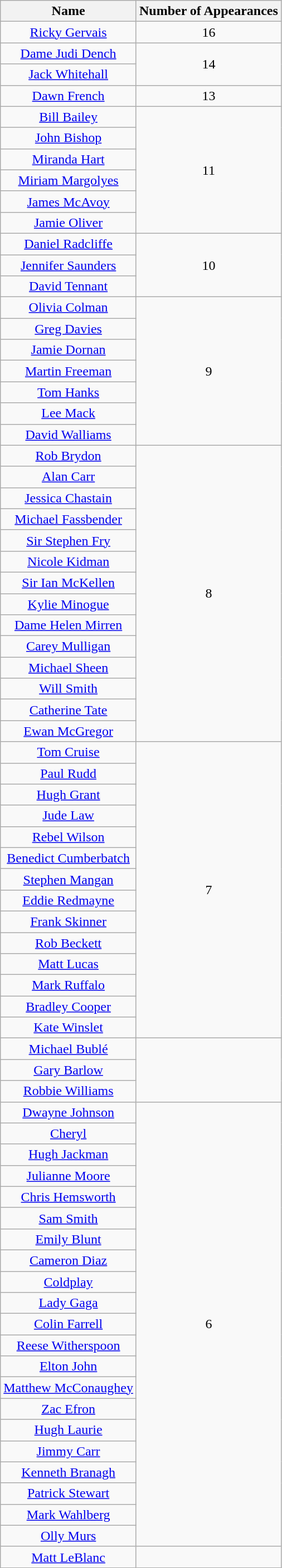<table class="wikitable sortable mw-collapsible" style="text-align:center;">
<tr>
<th>Name</th>
<th>Number of Appearances</th>
</tr>
<tr>
<td><a href='#'>Ricky Gervais</a></td>
<td>16</td>
</tr>
<tr>
<td><a href='#'>Dame Judi Dench</a></td>
<td rowspan="2">14</td>
</tr>
<tr>
<td><a href='#'>Jack Whitehall</a></td>
</tr>
<tr>
<td><a href='#'>Dawn French</a></td>
<td>13</td>
</tr>
<tr>
<td><a href='#'>Bill Bailey</a></td>
<td rowspan="6">11</td>
</tr>
<tr>
<td><a href='#'>John Bishop</a></td>
</tr>
<tr>
<td><a href='#'>Miranda Hart</a></td>
</tr>
<tr>
<td><a href='#'>Miriam Margolyes</a></td>
</tr>
<tr>
<td><a href='#'>James McAvoy</a></td>
</tr>
<tr>
<td><a href='#'>Jamie Oliver</a></td>
</tr>
<tr>
<td><a href='#'>Daniel Radcliffe</a></td>
<td rowspan="3">10</td>
</tr>
<tr>
<td><a href='#'>Jennifer Saunders</a></td>
</tr>
<tr>
<td><a href='#'>David Tennant</a></td>
</tr>
<tr>
<td><a href='#'>Olivia Colman</a></td>
<td rowspan="7">9</td>
</tr>
<tr>
<td><a href='#'>Greg Davies</a></td>
</tr>
<tr>
<td><a href='#'>Jamie Dornan</a></td>
</tr>
<tr>
<td><a href='#'>Martin Freeman</a></td>
</tr>
<tr>
<td><a href='#'>Tom Hanks</a></td>
</tr>
<tr>
<td><a href='#'>Lee Mack</a></td>
</tr>
<tr>
<td><a href='#'>David Walliams</a></td>
</tr>
<tr>
<td><a href='#'>Rob Brydon</a></td>
<td rowspan="14">8</td>
</tr>
<tr>
<td><a href='#'>Alan Carr</a></td>
</tr>
<tr>
<td><a href='#'>Jessica Chastain</a></td>
</tr>
<tr>
<td><a href='#'>Michael Fassbender</a></td>
</tr>
<tr>
<td><a href='#'>Sir Stephen Fry</a></td>
</tr>
<tr>
<td><a href='#'>Nicole Kidman</a></td>
</tr>
<tr>
<td><a href='#'>Sir Ian McKellen</a></td>
</tr>
<tr>
<td><a href='#'>Kylie Minogue</a></td>
</tr>
<tr>
<td><a href='#'>Dame Helen Mirren</a></td>
</tr>
<tr>
<td><a href='#'>Carey Mulligan</a></td>
</tr>
<tr>
<td><a href='#'>Michael Sheen</a></td>
</tr>
<tr>
<td><a href='#'>Will Smith</a></td>
</tr>
<tr>
<td><a href='#'>Catherine Tate</a></td>
</tr>
<tr>
<td><a href='#'>Ewan McGregor</a></td>
</tr>
<tr>
<td><a href='#'>Tom Cruise</a></td>
<td rowspan="14">7</td>
</tr>
<tr>
<td><a href='#'>Paul Rudd</a></td>
</tr>
<tr>
<td><a href='#'>Hugh Grant</a></td>
</tr>
<tr>
<td><a href='#'>Jude Law</a></td>
</tr>
<tr>
<td><a href='#'>Rebel Wilson</a></td>
</tr>
<tr>
<td><a href='#'>Benedict Cumberbatch</a></td>
</tr>
<tr>
<td><a href='#'>Stephen Mangan</a></td>
</tr>
<tr>
<td><a href='#'>Eddie Redmayne</a></td>
</tr>
<tr>
<td><a href='#'>Frank Skinner</a></td>
</tr>
<tr>
<td><a href='#'>Rob Beckett</a></td>
</tr>
<tr>
<td><a href='#'>Matt Lucas</a></td>
</tr>
<tr>
<td><a href='#'>Mark Ruffalo</a></td>
</tr>
<tr>
<td><a href='#'>Bradley Cooper</a></td>
</tr>
<tr>
<td><a href='#'>Kate Winslet</a></td>
</tr>
<tr>
<td><a href='#'>Michael Bublé</a></td>
</tr>
<tr>
<td><a href='#'>Gary Barlow</a></td>
</tr>
<tr>
<td><a href='#'>Robbie Williams</a></td>
</tr>
<tr>
<td><a href='#'>Dwayne Johnson</a></td>
<td rowspan="21">6</td>
</tr>
<tr>
<td><a href='#'>Cheryl</a></td>
</tr>
<tr>
<td><a href='#'>Hugh Jackman</a></td>
</tr>
<tr>
<td><a href='#'>Julianne Moore</a></td>
</tr>
<tr>
<td><a href='#'>Chris Hemsworth</a></td>
</tr>
<tr>
<td><a href='#'>Sam Smith</a></td>
</tr>
<tr>
<td><a href='#'>Emily Blunt</a></td>
</tr>
<tr>
<td><a href='#'>Cameron Diaz</a></td>
</tr>
<tr>
<td><a href='#'>Coldplay</a></td>
</tr>
<tr>
<td><a href='#'>Lady Gaga</a></td>
</tr>
<tr>
<td><a href='#'>Colin Farrell</a></td>
</tr>
<tr>
<td><a href='#'>Reese Witherspoon</a></td>
</tr>
<tr>
<td><a href='#'>Elton John</a></td>
</tr>
<tr>
<td><a href='#'>Matthew McConaughey</a></td>
</tr>
<tr>
<td><a href='#'>Zac Efron</a></td>
</tr>
<tr>
<td><a href='#'>Hugh Laurie</a></td>
</tr>
<tr>
<td><a href='#'>Jimmy Carr</a></td>
</tr>
<tr>
<td><a href='#'>Kenneth Branagh</a></td>
</tr>
<tr>
<td><a href='#'>Patrick Stewart</a></td>
</tr>
<tr>
<td><a href='#'>Mark Wahlberg</a></td>
</tr>
<tr>
<td><a href='#'>Olly Murs</a></td>
</tr>
<tr>
<td><a href='#'>Matt LeBlanc</a></td>
</tr>
</table>
